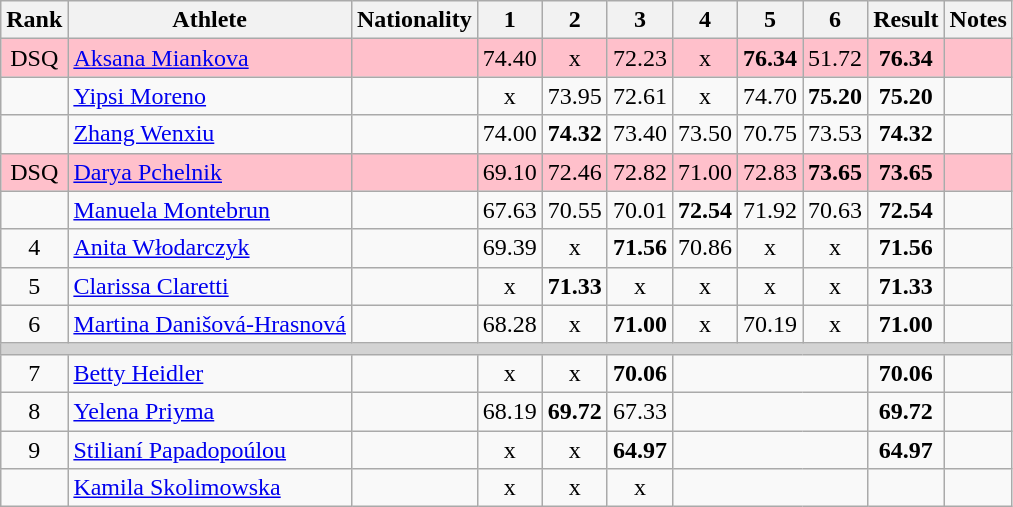<table class="wikitable sortable" style="text-align:center">
<tr>
<th>Rank</th>
<th>Athlete</th>
<th>Nationality</th>
<th>1</th>
<th>2</th>
<th>3</th>
<th>4</th>
<th>5</th>
<th>6</th>
<th>Result</th>
<th>Notes</th>
</tr>
<tr bgcolor=pink>
<td>DSQ</td>
<td align="left"><a href='#'>Aksana Miankova</a></td>
<td align="left"></td>
<td>74.40</td>
<td>x</td>
<td>72.23</td>
<td>x</td>
<td><strong>76.34</strong></td>
<td>51.72</td>
<td><strong>76.34</strong></td>
<td></td>
</tr>
<tr>
<td></td>
<td align="left"><a href='#'>Yipsi Moreno</a></td>
<td align="left"></td>
<td>x</td>
<td>73.95</td>
<td>72.61</td>
<td>x</td>
<td>74.70</td>
<td><strong>75.20</strong></td>
<td><strong>75.20</strong></td>
<td></td>
</tr>
<tr>
<td></td>
<td align="left"><a href='#'>Zhang Wenxiu</a></td>
<td align="left"></td>
<td>74.00</td>
<td><strong>74.32</strong></td>
<td>73.40</td>
<td>73.50</td>
<td>70.75</td>
<td>73.53</td>
<td><strong>74.32</strong></td>
<td></td>
</tr>
<tr bgcolor=pink>
<td>DSQ</td>
<td align="left"><a href='#'>Darya Pchelnik</a></td>
<td align="left"></td>
<td>69.10</td>
<td>72.46</td>
<td>72.82</td>
<td>71.00</td>
<td>72.83</td>
<td><strong>73.65</strong></td>
<td><strong>73.65</strong></td>
<td></td>
</tr>
<tr>
<td></td>
<td align="left"><a href='#'>Manuela Montebrun</a></td>
<td align="left"></td>
<td>67.63</td>
<td>70.55</td>
<td>70.01</td>
<td><strong>72.54</strong></td>
<td>71.92</td>
<td>70.63</td>
<td><strong>72.54</strong></td>
<td></td>
</tr>
<tr>
<td>4</td>
<td align="left"><a href='#'>Anita Włodarczyk</a></td>
<td align="left"></td>
<td>69.39</td>
<td>x</td>
<td><strong>71.56</strong></td>
<td>70.86</td>
<td>x</td>
<td>x</td>
<td><strong>71.56</strong></td>
<td></td>
</tr>
<tr>
<td>5</td>
<td align="left"><a href='#'>Clarissa Claretti</a></td>
<td align="left"></td>
<td>x</td>
<td><strong>71.33</strong></td>
<td>x</td>
<td>x</td>
<td>x</td>
<td>x</td>
<td><strong>71.33</strong></td>
<td></td>
</tr>
<tr>
<td>6</td>
<td align="left"><a href='#'>Martina Danišová-Hrasnová</a></td>
<td align="left"></td>
<td>68.28</td>
<td>x</td>
<td><strong>71.00</strong></td>
<td>x</td>
<td>70.19</td>
<td>x</td>
<td><strong>71.00</strong></td>
<td></td>
</tr>
<tr>
<td colspan=11 bgcolor=lightgray></td>
</tr>
<tr>
<td>7</td>
<td align="left"><a href='#'>Betty Heidler</a></td>
<td align="left"></td>
<td>x</td>
<td>x</td>
<td><strong>70.06</strong></td>
<td colspan=3></td>
<td><strong>70.06</strong></td>
<td></td>
</tr>
<tr>
<td>8</td>
<td align="left"><a href='#'>Yelena Priyma</a></td>
<td align="left"></td>
<td>68.19</td>
<td><strong>69.72</strong></td>
<td>67.33</td>
<td colspan=3></td>
<td><strong>69.72</strong></td>
<td></td>
</tr>
<tr>
<td>9</td>
<td align="left"><a href='#'>Stilianí Papadopoúlou</a></td>
<td align="left"></td>
<td>x</td>
<td>x</td>
<td><strong>64.97</strong></td>
<td colspan=3></td>
<td><strong>64.97</strong></td>
<td></td>
</tr>
<tr>
<td></td>
<td align="left"><a href='#'>Kamila Skolimowska</a></td>
<td align="left"></td>
<td>x</td>
<td>x</td>
<td>x</td>
<td colspan=3></td>
<td><strong></strong></td>
<td></td>
</tr>
</table>
